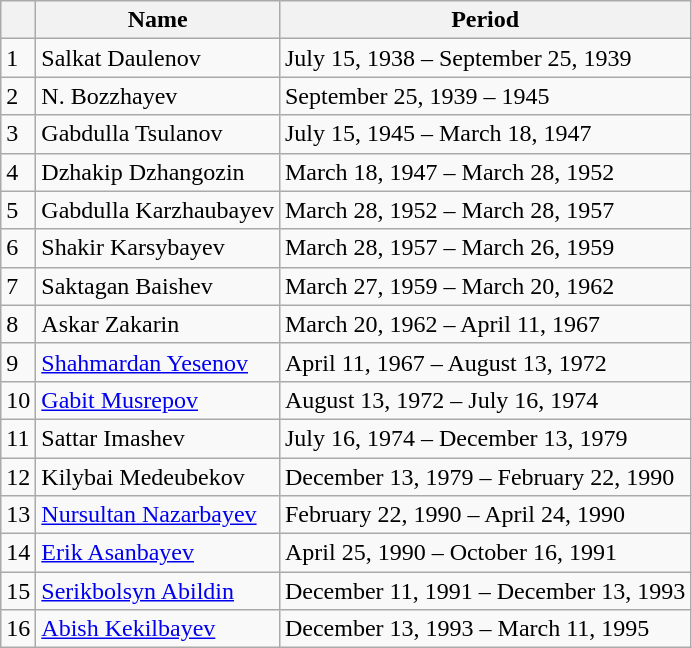<table class="wikitable">
<tr>
<th></th>
<th>Name</th>
<th>Period</th>
</tr>
<tr>
<td>1</td>
<td>Salkat Daulenov</td>
<td>July 15, 1938 – September 25, 1939</td>
</tr>
<tr>
<td>2</td>
<td>N. Bozzhayev</td>
<td>September 25, 1939 – 1945</td>
</tr>
<tr>
<td>3</td>
<td>Gabdulla Tsulanov</td>
<td>July 15, 1945 – March 18, 1947</td>
</tr>
<tr>
<td>4</td>
<td>Dzhakip Dzhangozin</td>
<td>March 18, 1947 – March 28, 1952</td>
</tr>
<tr>
<td>5</td>
<td>Gabdulla Karzhaubayev</td>
<td>March 28, 1952 – March 28, 1957</td>
</tr>
<tr>
<td>6</td>
<td>Shakir Karsybayev</td>
<td>March 28, 1957 – March 26, 1959</td>
</tr>
<tr>
<td>7</td>
<td>Saktagan Baishev</td>
<td>March 27, 1959 – March 20, 1962</td>
</tr>
<tr>
<td>8</td>
<td>Askar Zakarin</td>
<td>March 20, 1962 – April 11, 1967</td>
</tr>
<tr>
<td>9</td>
<td><a href='#'>Shahmardan Yesenov</a></td>
<td>April 11, 1967 – August 13, 1972</td>
</tr>
<tr>
<td>10</td>
<td><a href='#'>Gabit Musrepov</a></td>
<td>August 13, 1972 – July 16, 1974</td>
</tr>
<tr>
<td>11</td>
<td>Sattar Imashev</td>
<td>July 16, 1974 – December 13, 1979</td>
</tr>
<tr>
<td>12</td>
<td>Kilybai Medeubekov</td>
<td>December 13, 1979 – February 22, 1990</td>
</tr>
<tr>
<td>13</td>
<td><a href='#'>Nursultan Nazarbayev</a></td>
<td>February 22, 1990 – April 24, 1990</td>
</tr>
<tr>
<td>14</td>
<td><a href='#'>Erik Asanbayev</a></td>
<td>April 25, 1990 – October 16, 1991</td>
</tr>
<tr>
<td>15</td>
<td><a href='#'>Serikbolsyn Abildin</a></td>
<td>December 11, 1991 – December 13, 1993</td>
</tr>
<tr>
<td>16</td>
<td><a href='#'>Abish Kekilbayev</a></td>
<td>December 13, 1993 – March 11, 1995</td>
</tr>
</table>
